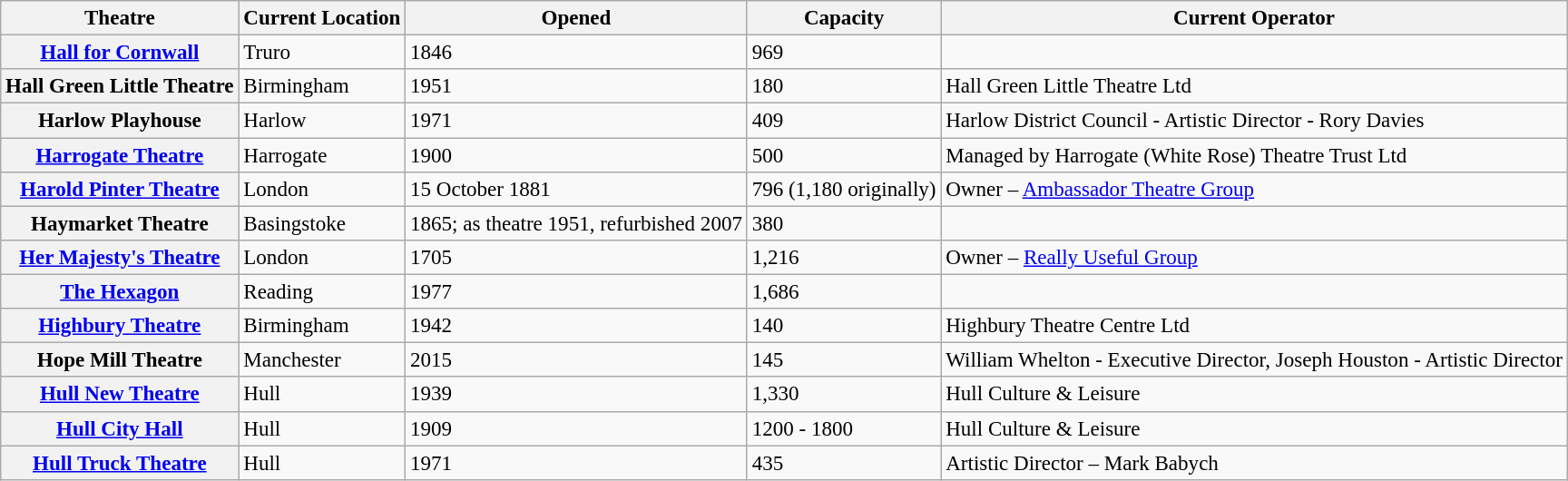<table class="wikitable" style="font-size:96%; text-align:left">
<tr>
<th>Theatre</th>
<th>Current Location</th>
<th>Opened</th>
<th>Capacity</th>
<th>Current Operator</th>
</tr>
<tr>
<th><a href='#'>Hall for Cornwall</a></th>
<td>Truro</td>
<td>1846</td>
<td>969</td>
<td></td>
</tr>
<tr>
<th>Hall Green Little Theatre</th>
<td>Birmingham</td>
<td>1951</td>
<td>180</td>
<td>Hall Green Little Theatre Ltd</td>
</tr>
<tr>
<th>Harlow Playhouse</th>
<td>Harlow</td>
<td>1971</td>
<td>409</td>
<td>Harlow District Council - Artistic Director - Rory Davies</td>
</tr>
<tr>
<th><a href='#'>Harrogate Theatre</a></th>
<td>Harrogate</td>
<td>1900</td>
<td>500</td>
<td>Managed by Harrogate (White Rose) Theatre Trust Ltd</td>
</tr>
<tr>
<th><a href='#'>Harold Pinter Theatre</a></th>
<td>London</td>
<td>15 October 1881</td>
<td>796 (1,180 originally)</td>
<td>Owner – <a href='#'>Ambassador Theatre Group</a></td>
</tr>
<tr>
<th>Haymarket Theatre</th>
<td>Basingstoke</td>
<td>1865; as theatre 1951, refurbished 2007</td>
<td>380</td>
<td></td>
</tr>
<tr>
<th><a href='#'>Her Majesty's Theatre</a></th>
<td>London</td>
<td>1705</td>
<td>1,216</td>
<td>Owner – <a href='#'>Really Useful Group</a></td>
</tr>
<tr>
<th><a href='#'>The Hexagon</a></th>
<td>Reading</td>
<td>1977</td>
<td>1,686</td>
<td></td>
</tr>
<tr>
<th><a href='#'>Highbury Theatre</a></th>
<td>Birmingham</td>
<td>1942</td>
<td>140</td>
<td>Highbury Theatre Centre Ltd</td>
</tr>
<tr>
<th>Hope Mill Theatre</th>
<td>Manchester</td>
<td>2015</td>
<td>145</td>
<td>William Whelton - Executive Director, Joseph Houston - Artistic Director</td>
</tr>
<tr>
<th><a href='#'>Hull New Theatre</a></th>
<td>Hull</td>
<td>1939</td>
<td>1,330</td>
<td>Hull Culture & Leisure</td>
</tr>
<tr>
<th><a href='#'>Hull City Hall</a></th>
<td>Hull</td>
<td>1909</td>
<td>1200 - 1800</td>
<td>Hull Culture & Leisure</td>
</tr>
<tr>
<th><a href='#'>Hull Truck Theatre</a></th>
<td>Hull</td>
<td>1971</td>
<td>435</td>
<td>Artistic Director – Mark Babych</td>
</tr>
</table>
